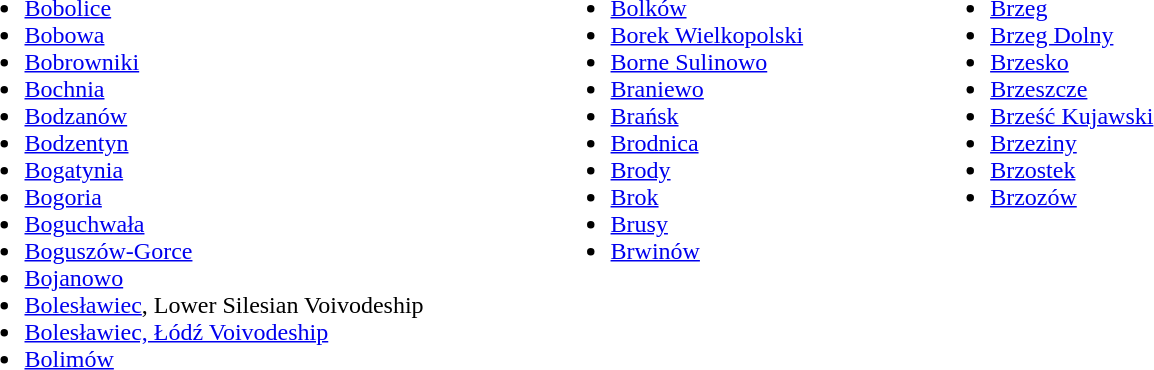<table>
<tr>
<td valign="Top"><br><ul><li><a href='#'>Bobolice</a></li><li><a href='#'>Bobowa</a></li><li><a href='#'>Bobrowniki</a></li><li><a href='#'>Bochnia</a></li><li><a href='#'>Bodzanów</a></li><li><a href='#'>Bodzentyn</a></li><li><a href='#'>Bogatynia</a></li><li><a href='#'>Bogoria</a></li><li><a href='#'>Boguchwała</a></li><li><a href='#'>Boguszów-Gorce</a></li><li><a href='#'>Bojanowo</a></li><li><a href='#'>Bolesławiec</a>, Lower Silesian Voivodeship</li><li><a href='#'>Bolesławiec, Łódź Voivodeship</a></li><li><a href='#'>Bolimów</a></li></ul></td>
<td style="width:10%;"></td>
<td valign="Top"><br><ul><li><a href='#'>Bolków</a></li><li><a href='#'>Borek Wielkopolski</a></li><li><a href='#'>Borne Sulinowo</a></li><li><a href='#'>Braniewo</a></li><li><a href='#'>Brańsk</a></li><li><a href='#'>Brodnica</a></li><li><a href='#'>Brody</a></li><li><a href='#'>Brok</a></li><li><a href='#'>Brusy</a></li><li><a href='#'>Brwinów</a></li></ul></td>
<td style="width:10%;"></td>
<td valign="Top"><br><ul><li><a href='#'>Brzeg</a></li><li><a href='#'>Brzeg Dolny</a></li><li><a href='#'>Brzesko</a></li><li><a href='#'>Brzeszcze</a></li><li><a href='#'>Brześć Kujawski</a></li><li><a href='#'>Brzeziny</a></li><li><a href='#'>Brzostek</a></li><li><a href='#'>Brzozów</a></li></ul></td>
</tr>
</table>
